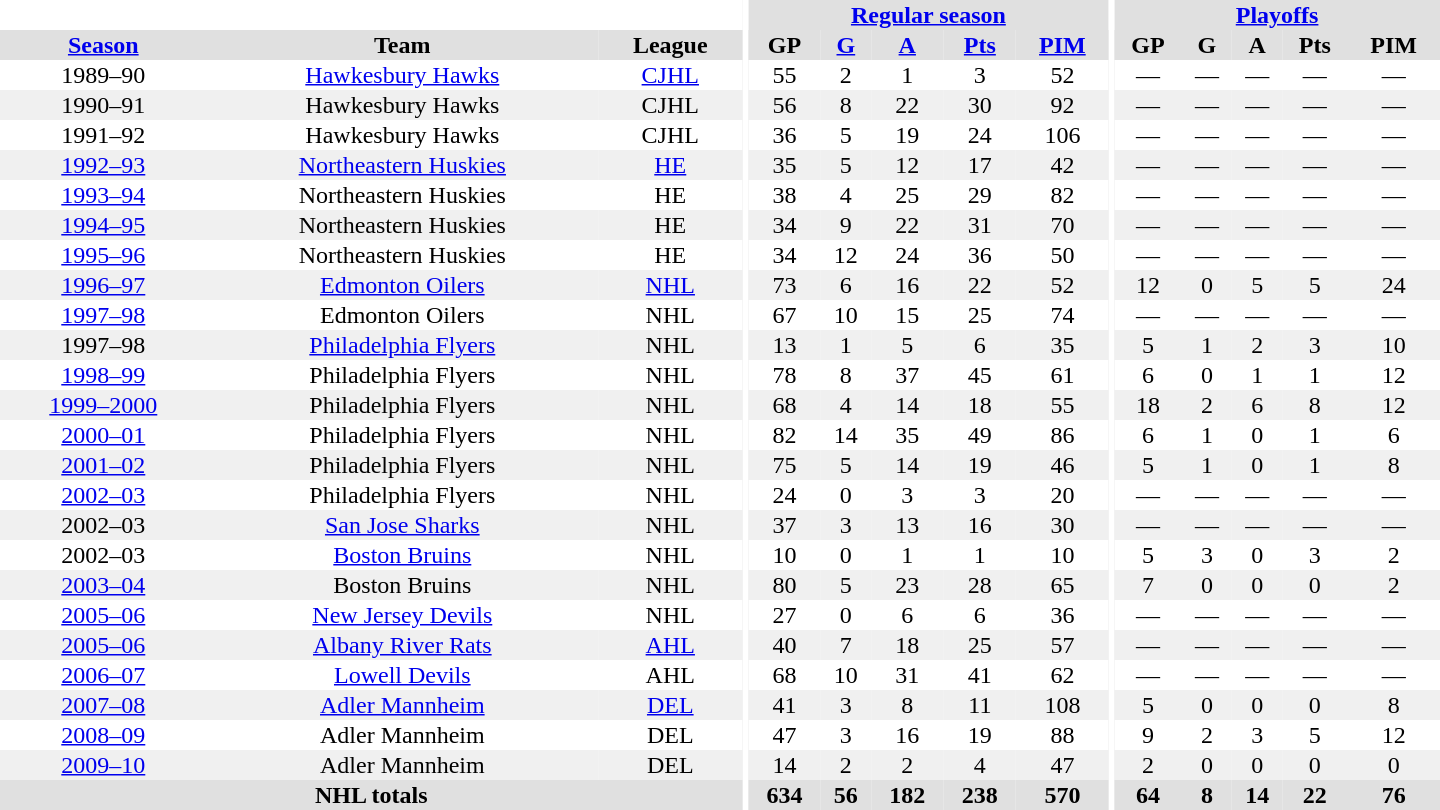<table border="0" cellpadding="1" cellspacing="0" style="text-align:center; width:60em">
<tr bgcolor="#e0e0e0">
<th colspan="3"  bgcolor="#ffffff"></th>
<th rowspan="100" bgcolor="#ffffff"></th>
<th colspan="5"><a href='#'>Regular season</a></th>
<th rowspan="100" bgcolor="#ffffff"></th>
<th colspan="5"><a href='#'>Playoffs</a></th>
</tr>
<tr bgcolor="#e0e0e0">
<th><a href='#'>Season</a></th>
<th>Team</th>
<th>League</th>
<th>GP</th>
<th><a href='#'>G</a></th>
<th><a href='#'>A</a></th>
<th><a href='#'>Pts</a></th>
<th><a href='#'>PIM</a></th>
<th>GP</th>
<th>G</th>
<th>A</th>
<th>Pts</th>
<th>PIM</th>
</tr>
<tr>
<td>1989–90</td>
<td><a href='#'>Hawkesbury Hawks</a></td>
<td><a href='#'>CJHL</a></td>
<td>55</td>
<td>2</td>
<td>1</td>
<td>3</td>
<td>52</td>
<td>—</td>
<td>—</td>
<td>—</td>
<td>—</td>
<td>—</td>
</tr>
<tr bgcolor="#f0f0f0">
<td>1990–91</td>
<td>Hawkesbury Hawks</td>
<td>CJHL</td>
<td>56</td>
<td>8</td>
<td>22</td>
<td>30</td>
<td>92</td>
<td>—</td>
<td>—</td>
<td>—</td>
<td>—</td>
<td>—</td>
</tr>
<tr>
<td>1991–92</td>
<td>Hawkesbury Hawks</td>
<td>CJHL</td>
<td>36</td>
<td>5</td>
<td>19</td>
<td>24</td>
<td>106</td>
<td>—</td>
<td>—</td>
<td>—</td>
<td>—</td>
<td>—</td>
</tr>
<tr bgcolor="#f0f0f0">
<td><a href='#'>1992–93</a></td>
<td><a href='#'>Northeastern Huskies</a></td>
<td><a href='#'>HE</a></td>
<td>35</td>
<td>5</td>
<td>12</td>
<td>17</td>
<td>42</td>
<td>—</td>
<td>—</td>
<td>—</td>
<td>—</td>
<td>—</td>
</tr>
<tr>
<td><a href='#'>1993–94</a></td>
<td>Northeastern Huskies</td>
<td>HE</td>
<td>38</td>
<td>4</td>
<td>25</td>
<td>29</td>
<td>82</td>
<td>—</td>
<td>—</td>
<td>—</td>
<td>—</td>
<td>—</td>
</tr>
<tr bgcolor="#f0f0f0">
<td><a href='#'>1994–95</a></td>
<td>Northeastern Huskies</td>
<td>HE</td>
<td>34</td>
<td>9</td>
<td>22</td>
<td>31</td>
<td>70</td>
<td>—</td>
<td>—</td>
<td>—</td>
<td>—</td>
<td>—</td>
</tr>
<tr>
<td><a href='#'>1995–96</a></td>
<td>Northeastern Huskies</td>
<td>HE</td>
<td>34</td>
<td>12</td>
<td>24</td>
<td>36</td>
<td>50</td>
<td>—</td>
<td>—</td>
<td>—</td>
<td>—</td>
<td>—</td>
</tr>
<tr bgcolor="#f0f0f0">
<td><a href='#'>1996–97</a></td>
<td><a href='#'>Edmonton Oilers</a></td>
<td><a href='#'>NHL</a></td>
<td>73</td>
<td>6</td>
<td>16</td>
<td>22</td>
<td>52</td>
<td>12</td>
<td>0</td>
<td>5</td>
<td>5</td>
<td>24</td>
</tr>
<tr>
<td><a href='#'>1997–98</a></td>
<td>Edmonton Oilers</td>
<td>NHL</td>
<td>67</td>
<td>10</td>
<td>15</td>
<td>25</td>
<td>74</td>
<td>—</td>
<td>—</td>
<td>—</td>
<td>—</td>
<td>—</td>
</tr>
<tr bgcolor="#f0f0f0">
<td>1997–98</td>
<td><a href='#'>Philadelphia Flyers</a></td>
<td>NHL</td>
<td>13</td>
<td>1</td>
<td>5</td>
<td>6</td>
<td>35</td>
<td>5</td>
<td>1</td>
<td>2</td>
<td>3</td>
<td>10</td>
</tr>
<tr>
<td><a href='#'>1998–99</a></td>
<td>Philadelphia Flyers</td>
<td>NHL</td>
<td>78</td>
<td>8</td>
<td>37</td>
<td>45</td>
<td>61</td>
<td>6</td>
<td>0</td>
<td>1</td>
<td>1</td>
<td>12</td>
</tr>
<tr bgcolor="#f0f0f0">
<td><a href='#'>1999–2000</a></td>
<td>Philadelphia Flyers</td>
<td>NHL</td>
<td>68</td>
<td>4</td>
<td>14</td>
<td>18</td>
<td>55</td>
<td>18</td>
<td>2</td>
<td>6</td>
<td>8</td>
<td>12</td>
</tr>
<tr>
<td><a href='#'>2000–01</a></td>
<td>Philadelphia Flyers</td>
<td>NHL</td>
<td>82</td>
<td>14</td>
<td>35</td>
<td>49</td>
<td>86</td>
<td>6</td>
<td>1</td>
<td>0</td>
<td>1</td>
<td>6</td>
</tr>
<tr bgcolor="#f0f0f0">
<td><a href='#'>2001–02</a></td>
<td>Philadelphia Flyers</td>
<td>NHL</td>
<td>75</td>
<td>5</td>
<td>14</td>
<td>19</td>
<td>46</td>
<td>5</td>
<td>1</td>
<td>0</td>
<td>1</td>
<td>8</td>
</tr>
<tr>
<td><a href='#'>2002–03</a></td>
<td>Philadelphia Flyers</td>
<td>NHL</td>
<td>24</td>
<td>0</td>
<td>3</td>
<td>3</td>
<td>20</td>
<td>—</td>
<td>—</td>
<td>—</td>
<td>—</td>
<td>—</td>
</tr>
<tr bgcolor="#f0f0f0">
<td>2002–03</td>
<td><a href='#'>San Jose Sharks</a></td>
<td>NHL</td>
<td>37</td>
<td>3</td>
<td>13</td>
<td>16</td>
<td>30</td>
<td>—</td>
<td>—</td>
<td>—</td>
<td>—</td>
<td>—</td>
</tr>
<tr>
<td>2002–03</td>
<td><a href='#'>Boston Bruins</a></td>
<td>NHL</td>
<td>10</td>
<td>0</td>
<td>1</td>
<td>1</td>
<td>10</td>
<td>5</td>
<td>3</td>
<td>0</td>
<td>3</td>
<td>2</td>
</tr>
<tr bgcolor="#f0f0f0">
<td><a href='#'>2003–04</a></td>
<td>Boston Bruins</td>
<td>NHL</td>
<td>80</td>
<td>5</td>
<td>23</td>
<td>28</td>
<td>65</td>
<td>7</td>
<td>0</td>
<td>0</td>
<td>0</td>
<td>2</td>
</tr>
<tr>
<td><a href='#'>2005–06</a></td>
<td><a href='#'>New Jersey Devils</a></td>
<td>NHL</td>
<td>27</td>
<td>0</td>
<td>6</td>
<td>6</td>
<td>36</td>
<td>—</td>
<td>—</td>
<td>—</td>
<td>—</td>
<td>—</td>
</tr>
<tr bgcolor="#f0f0f0">
<td><a href='#'>2005–06</a></td>
<td><a href='#'>Albany River Rats</a></td>
<td><a href='#'>AHL</a></td>
<td>40</td>
<td>7</td>
<td>18</td>
<td>25</td>
<td>57</td>
<td>—</td>
<td>—</td>
<td>—</td>
<td>—</td>
<td>—</td>
</tr>
<tr>
<td><a href='#'>2006–07</a></td>
<td><a href='#'>Lowell Devils</a></td>
<td>AHL</td>
<td>68</td>
<td>10</td>
<td>31</td>
<td>41</td>
<td>62</td>
<td>—</td>
<td>—</td>
<td>—</td>
<td>—</td>
<td>—</td>
</tr>
<tr bgcolor="#f0f0f0">
<td><a href='#'>2007–08</a></td>
<td><a href='#'>Adler Mannheim</a></td>
<td><a href='#'>DEL</a></td>
<td>41</td>
<td>3</td>
<td>8</td>
<td>11</td>
<td>108</td>
<td>5</td>
<td>0</td>
<td>0</td>
<td>0</td>
<td>8</td>
</tr>
<tr>
<td><a href='#'>2008–09</a></td>
<td>Adler Mannheim</td>
<td>DEL</td>
<td>47</td>
<td>3</td>
<td>16</td>
<td>19</td>
<td>88</td>
<td>9</td>
<td>2</td>
<td>3</td>
<td>5</td>
<td>12</td>
</tr>
<tr bgcolor="#f0f0f0">
<td><a href='#'>2009–10</a></td>
<td>Adler Mannheim</td>
<td>DEL</td>
<td>14</td>
<td>2</td>
<td>2</td>
<td>4</td>
<td>47</td>
<td>2</td>
<td>0</td>
<td>0</td>
<td>0</td>
<td>0</td>
</tr>
<tr bgcolor="#e0e0e0">
<th colspan="3">NHL totals</th>
<th>634</th>
<th>56</th>
<th>182</th>
<th>238</th>
<th>570</th>
<th>64</th>
<th>8</th>
<th>14</th>
<th>22</th>
<th>76</th>
</tr>
</table>
